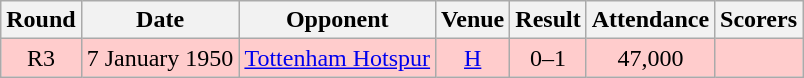<table class="wikitable" style="font-size:100%; text-align:center">
<tr>
<th>Round</th>
<th>Date</th>
<th>Opponent</th>
<th>Venue</th>
<th>Result</th>
<th>Attendance</th>
<th>Scorers</th>
</tr>
<tr style="background-color: #FFCCCC;">
<td>R3</td>
<td>7 January 1950</td>
<td><a href='#'>Tottenham Hotspur</a></td>
<td><a href='#'>H</a></td>
<td>0–1</td>
<td>47,000</td>
<td></td>
</tr>
</table>
